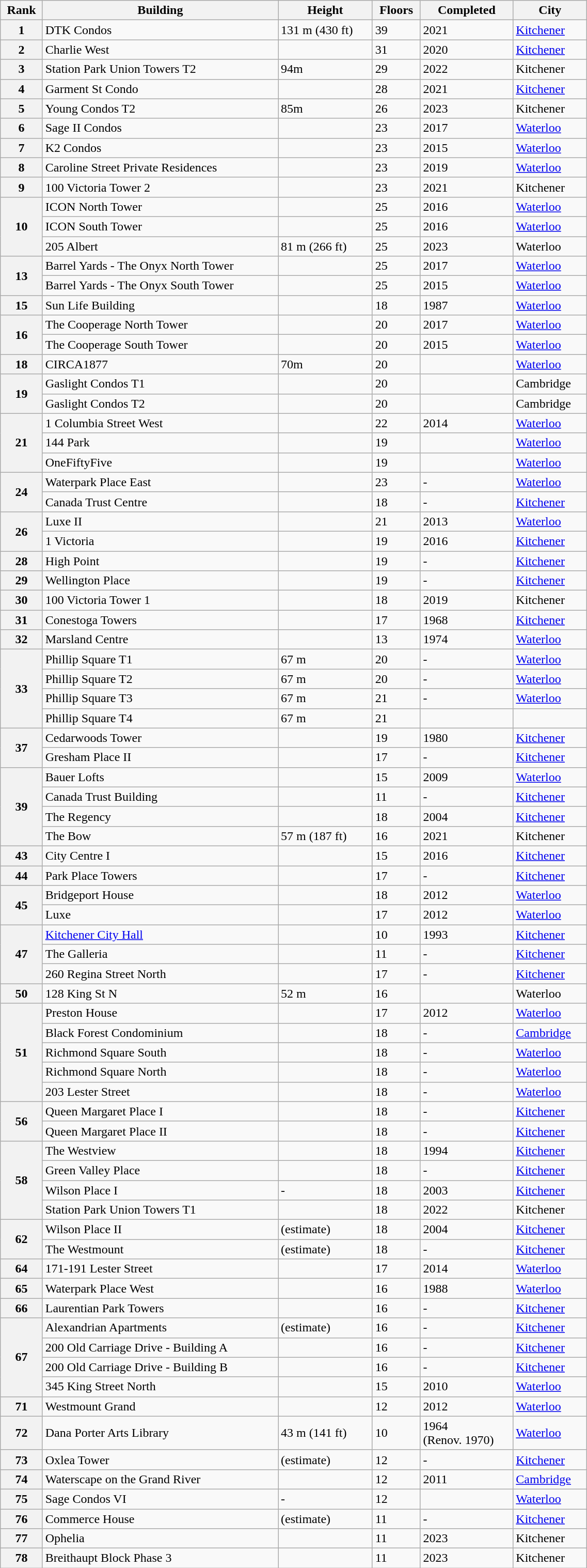<table class="wikitable sortable" style="width:60%;">
<tr>
<th>Rank</th>
<th>Building</th>
<th>Height</th>
<th>Floors</th>
<th>Completed</th>
<th>City</th>
</tr>
<tr>
<th>1</th>
<td>DTK Condos</td>
<td>131 m (430 ft)</td>
<td>39</td>
<td>2021</td>
<td><a href='#'>Kitchener</a></td>
</tr>
<tr>
<th>2</th>
<td>Charlie West</td>
<td></td>
<td>31</td>
<td>2020</td>
<td><a href='#'>Kitchener</a></td>
</tr>
<tr>
<th>3</th>
<td>Station Park Union Towers T2</td>
<td>94m</td>
<td>29</td>
<td>2022</td>
<td>Kitchener</td>
</tr>
<tr>
<th>4</th>
<td>Garment St Condo</td>
<td></td>
<td>28</td>
<td>2021</td>
<td><a href='#'>Kitchener</a></td>
</tr>
<tr>
<th>5</th>
<td>Young Condos T2</td>
<td>85m</td>
<td>26</td>
<td>2023</td>
<td>Kitchener</td>
</tr>
<tr>
<th>6</th>
<td>Sage II Condos</td>
<td></td>
<td>23</td>
<td>2017</td>
<td><a href='#'>Waterloo</a></td>
</tr>
<tr>
<th>7</th>
<td>K2 Condos</td>
<td></td>
<td>23</td>
<td>2015</td>
<td><a href='#'>Waterloo</a></td>
</tr>
<tr>
<th>8</th>
<td>Caroline Street Private Residences</td>
<td></td>
<td>23</td>
<td>2019</td>
<td><a href='#'>Waterloo</a></td>
</tr>
<tr>
<th>9</th>
<td>100 Victoria Tower 2</td>
<td></td>
<td>23</td>
<td>2021</td>
<td>Kitchener</td>
</tr>
<tr>
<th rowspan="3">10</th>
<td>ICON North Tower</td>
<td></td>
<td>25</td>
<td>2016</td>
<td><a href='#'>Waterloo</a></td>
</tr>
<tr>
<td>ICON South Tower</td>
<td></td>
<td>25</td>
<td>2016</td>
<td><a href='#'>Waterloo</a></td>
</tr>
<tr>
<td>205 Albert</td>
<td>81 m (266 ft)</td>
<td>25</td>
<td>2023</td>
<td>Waterloo</td>
</tr>
<tr>
<th rowspan="2">13</th>
<td>Barrel Yards - The Onyx North Tower</td>
<td></td>
<td>25</td>
<td>2017</td>
<td><a href='#'>Waterloo</a></td>
</tr>
<tr>
<td>Barrel Yards - The Onyx South Tower</td>
<td></td>
<td>25</td>
<td>2015</td>
<td><a href='#'>Waterloo</a></td>
</tr>
<tr>
<th>15</th>
<td>Sun Life Building</td>
<td></td>
<td>18</td>
<td>1987</td>
<td><a href='#'>Waterloo</a></td>
</tr>
<tr>
<th rowspan="2">16</th>
<td>The Cooperage North Tower</td>
<td></td>
<td>20</td>
<td>2017</td>
<td><a href='#'>Waterloo</a></td>
</tr>
<tr>
<td>The Cooperage South Tower</td>
<td></td>
<td>20</td>
<td>2015</td>
<td><a href='#'>Waterloo</a></td>
</tr>
<tr>
<th>18</th>
<td>CIRCA1877</td>
<td>70m</td>
<td>20</td>
<td></td>
<td><a href='#'>Waterloo</a></td>
</tr>
<tr>
<th rowspan="2">19</th>
<td>Gaslight Condos T1</td>
<td></td>
<td>20</td>
<td></td>
<td>Cambridge</td>
</tr>
<tr>
<td>Gaslight Condos T2</td>
<td></td>
<td>20</td>
<td></td>
<td>Cambridge</td>
</tr>
<tr>
<th rowspan="3">21</th>
<td>1 Columbia Street West</td>
<td></td>
<td>22</td>
<td>2014</td>
<td><a href='#'>Waterloo</a></td>
</tr>
<tr>
<td>144 Park</td>
<td></td>
<td>19</td>
<td></td>
<td><a href='#'>Waterloo</a></td>
</tr>
<tr>
<td>OneFiftyFive</td>
<td></td>
<td>19</td>
<td></td>
<td><a href='#'>Waterloo</a></td>
</tr>
<tr>
<th rowspan="2">24</th>
<td>Waterpark Place East</td>
<td></td>
<td>23</td>
<td>-</td>
<td><a href='#'>Waterloo</a></td>
</tr>
<tr>
<td>Canada Trust Centre</td>
<td></td>
<td>18</td>
<td>-</td>
<td><a href='#'>Kitchener</a></td>
</tr>
<tr>
<th rowspan="2">26</th>
<td>Luxe II </td>
<td></td>
<td>21</td>
<td>2013</td>
<td><a href='#'>Waterloo</a></td>
</tr>
<tr>
<td>1 Victoria </td>
<td></td>
<td>19</td>
<td>2016</td>
<td><a href='#'>Kitchener</a></td>
</tr>
<tr>
<th>28</th>
<td>High Point</td>
<td></td>
<td>19</td>
<td>-</td>
<td><a href='#'>Kitchener</a></td>
</tr>
<tr>
<th>29</th>
<td>Wellington Place</td>
<td></td>
<td>19</td>
<td>-</td>
<td><a href='#'>Kitchener</a></td>
</tr>
<tr>
<th>30</th>
<td>100 Victoria Tower 1</td>
<td></td>
<td>18</td>
<td>2019</td>
<td>Kitchener</td>
</tr>
<tr>
<th>31</th>
<td>Conestoga Towers</td>
<td></td>
<td>17</td>
<td>1968</td>
<td><a href='#'>Kitchener</a></td>
</tr>
<tr>
<th>32</th>
<td>Marsland Centre</td>
<td></td>
<td>13</td>
<td>1974</td>
<td><a href='#'>Waterloo</a></td>
</tr>
<tr>
<th rowspan="4">33</th>
<td>Phillip Square T1</td>
<td>67 m</td>
<td>20</td>
<td>-</td>
<td><a href='#'>Waterloo</a></td>
</tr>
<tr>
<td>Phillip Square T2</td>
<td>67 m</td>
<td>20</td>
<td>-</td>
<td><a href='#'>Waterloo</a></td>
</tr>
<tr>
<td>Phillip Square T3</td>
<td>67 m</td>
<td>21</td>
<td>-</td>
<td><a href='#'>Waterloo</a></td>
</tr>
<tr>
<td>Phillip Square T4</td>
<td>67 m</td>
<td>21</td>
<td></td>
<td></td>
</tr>
<tr>
<th rowspan="2">37</th>
<td>Cedarwoods Tower</td>
<td></td>
<td>19</td>
<td>1980</td>
<td><a href='#'>Kitchener</a></td>
</tr>
<tr>
<td>Gresham Place II</td>
<td></td>
<td>17</td>
<td>-</td>
<td><a href='#'>Kitchener</a></td>
</tr>
<tr>
<th rowspan="4">39</th>
<td>Bauer Lofts</td>
<td></td>
<td>15</td>
<td>2009</td>
<td><a href='#'>Waterloo</a></td>
</tr>
<tr>
<td>Canada Trust Building</td>
<td></td>
<td>11</td>
<td>-</td>
<td><a href='#'>Kitchener</a></td>
</tr>
<tr>
<td>The Regency</td>
<td></td>
<td>18</td>
<td>2004</td>
<td><a href='#'>Kitchener</a></td>
</tr>
<tr>
<td>The Bow</td>
<td>57 m (187 ft)</td>
<td>16</td>
<td>2021</td>
<td>Kitchener</td>
</tr>
<tr>
<th>43</th>
<td>City Centre I</td>
<td></td>
<td>15</td>
<td>2016</td>
<td><a href='#'>Kitchener</a></td>
</tr>
<tr>
<th>44</th>
<td>Park Place Towers</td>
<td></td>
<td>17</td>
<td>-</td>
<td><a href='#'>Kitchener</a></td>
</tr>
<tr>
<th rowspan="2">45</th>
<td>Bridgeport House</td>
<td></td>
<td>18</td>
<td>2012</td>
<td><a href='#'>Waterloo</a></td>
</tr>
<tr>
<td>Luxe</td>
<td></td>
<td>17</td>
<td>2012</td>
<td><a href='#'>Waterloo</a></td>
</tr>
<tr>
<th rowspan="3">47</th>
<td><a href='#'>Kitchener City Hall</a></td>
<td></td>
<td>10</td>
<td>1993</td>
<td><a href='#'>Kitchener</a></td>
</tr>
<tr>
<td>The Galleria</td>
<td></td>
<td>11</td>
<td>-</td>
<td><a href='#'>Kitchener</a></td>
</tr>
<tr>
<td>260 Regina Street North </td>
<td></td>
<td>17</td>
<td>-</td>
<td><a href='#'>Kitchener</a></td>
</tr>
<tr>
<th>50</th>
<td>128 King St N</td>
<td>52 m</td>
<td>16</td>
<td></td>
<td>Waterloo</td>
</tr>
<tr>
<th rowspan="5">51</th>
<td>Preston House</td>
<td></td>
<td>17</td>
<td>2012</td>
<td><a href='#'>Waterloo</a></td>
</tr>
<tr>
<td>Black Forest Condominium</td>
<td></td>
<td>18</td>
<td>-</td>
<td><a href='#'>Cambridge</a></td>
</tr>
<tr>
<td>Richmond Square South</td>
<td></td>
<td>18</td>
<td>-</td>
<td><a href='#'>Waterloo</a></td>
</tr>
<tr>
<td>Richmond Square North</td>
<td></td>
<td>18</td>
<td>-</td>
<td><a href='#'>Waterloo</a></td>
</tr>
<tr>
<td>203 Lester Street </td>
<td></td>
<td>18</td>
<td>-</td>
<td><a href='#'>Waterloo</a></td>
</tr>
<tr>
<th rowspan="2">56</th>
<td>Queen Margaret Place I</td>
<td></td>
<td>18</td>
<td>-</td>
<td><a href='#'>Kitchener</a></td>
</tr>
<tr>
<td>Queen Margaret Place II</td>
<td></td>
<td>18</td>
<td>-</td>
<td><a href='#'>Kitchener</a></td>
</tr>
<tr>
<th rowspan="4">58</th>
<td>The Westview</td>
<td></td>
<td>18</td>
<td>1994</td>
<td><a href='#'>Kitchener</a></td>
</tr>
<tr>
<td>Green Valley Place</td>
<td></td>
<td>18</td>
<td>-</td>
<td><a href='#'>Kitchener</a></td>
</tr>
<tr>
<td>Wilson Place I</td>
<td>-</td>
<td>18</td>
<td>2003</td>
<td><a href='#'>Kitchener</a></td>
</tr>
<tr>
<td>Station Park Union Towers T1</td>
<td></td>
<td>18</td>
<td>2022</td>
<td>Kitchener</td>
</tr>
<tr>
<th rowspan="2">62</th>
<td>Wilson Place II</td>
<td>(estimate)</td>
<td>18</td>
<td>2004</td>
<td><a href='#'>Kitchener</a></td>
</tr>
<tr>
<td>The Westmount</td>
<td>(estimate)</td>
<td>18</td>
<td>-</td>
<td><a href='#'>Kitchener</a></td>
</tr>
<tr>
<th>64</th>
<td>171-191 Lester Street </td>
<td></td>
<td>17</td>
<td>2014</td>
<td><a href='#'>Waterloo</a></td>
</tr>
<tr>
<th>65</th>
<td>Waterpark Place West</td>
<td></td>
<td>16</td>
<td>1988</td>
<td><a href='#'>Waterloo</a></td>
</tr>
<tr>
<th>66</th>
<td>Laurentian Park Towers</td>
<td></td>
<td>16</td>
<td>-</td>
<td><a href='#'>Kitchener</a></td>
</tr>
<tr>
<th rowspan="4">67</th>
<td>Alexandrian Apartments </td>
<td> (estimate)</td>
<td>16</td>
<td>-</td>
<td><a href='#'>Kitchener</a></td>
</tr>
<tr>
<td>200 Old Carriage Drive - Building A </td>
<td></td>
<td>16</td>
<td>-</td>
<td><a href='#'>Kitchener</a></td>
</tr>
<tr>
<td>200 Old Carriage Drive - Building B </td>
<td></td>
<td>16</td>
<td>-</td>
<td><a href='#'>Kitchener</a></td>
</tr>
<tr>
<td>345 King Street North </td>
<td></td>
<td>15</td>
<td>2010</td>
<td><a href='#'>Waterloo</a></td>
</tr>
<tr>
<th>71</th>
<td>Westmount Grand </td>
<td></td>
<td>12</td>
<td>2012</td>
<td><a href='#'>Waterloo</a></td>
</tr>
<tr>
<th>72</th>
<td>Dana Porter Arts Library</td>
<td>43 m (141 ft)</td>
<td>10</td>
<td>1964<br>(Renov. 1970)</td>
<td><a href='#'>Waterloo</a></td>
</tr>
<tr>
<th>73</th>
<td>Oxlea Tower</td>
<td>(estimate)</td>
<td>12</td>
<td>-</td>
<td><a href='#'>Kitchener</a></td>
</tr>
<tr>
<th>74</th>
<td>Waterscape on the Grand River </td>
<td></td>
<td>12</td>
<td>2011</td>
<td><a href='#'>Cambridge</a></td>
</tr>
<tr>
<th>75</th>
<td>Sage Condos VI </td>
<td>-</td>
<td>12</td>
<td></td>
<td><a href='#'>Waterloo</a></td>
</tr>
<tr>
<th>76</th>
<td>Commerce House</td>
<td>(estimate)</td>
<td>11</td>
<td>-</td>
<td><a href='#'>Kitchener</a></td>
</tr>
<tr>
<th>77</th>
<td>Ophelia</td>
<td></td>
<td>11</td>
<td>2023</td>
<td>Kitchener</td>
</tr>
<tr>
<th>78</th>
<td>Breithaupt Block Phase 3</td>
<td></td>
<td>11</td>
<td>2023</td>
<td>Kitchener</td>
</tr>
</table>
